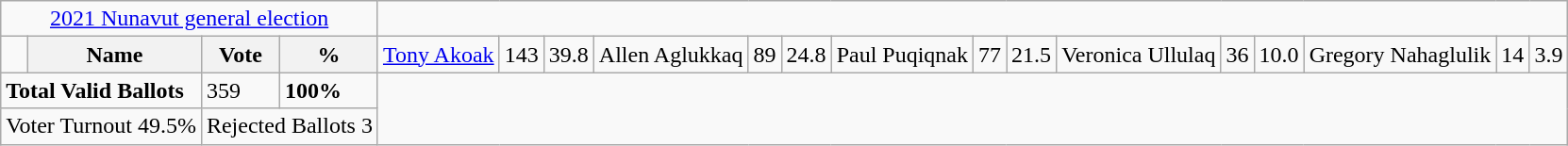<table class="wikitable">
<tr>
<td colspan=4 align=center><a href='#'>2021 Nunavut general election</a></td>
</tr>
<tr>
<td></td>
<th><strong>Name </strong></th>
<th><strong>Vote</strong></th>
<th><strong>%</strong><br></th>
<td><a href='#'>Tony Akoak</a></td>
<td>143</td>
<td>39.8<br></td>
<td>Allen Aglukkaq</td>
<td>89</td>
<td>24.8<br></td>
<td>Paul Puqiqnak</td>
<td>77</td>
<td>21.5<br></td>
<td>Veronica Ullulaq</td>
<td>36</td>
<td>10.0<br></td>
<td>Gregory Nahaglulik</td>
<td>14</td>
<td>3.9</td>
</tr>
<tr>
<td colspan=2><strong>Total Valid Ballots</strong></td>
<td>359</td>
<td><strong>100%</strong></td>
</tr>
<tr>
<td colspan=2 align=center>Voter Turnout 49.5%</td>
<td colspan=2 align=center>Rejected Ballots 3</td>
</tr>
</table>
